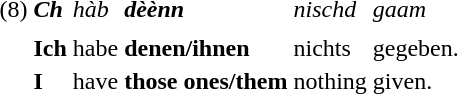<table>
<tr>
<td>(8)</td>
<td><strong><em>Ch</em></strong></td>
<td><em>hàb</em></td>
<td><strong><em>dèènn</em></strong></td>
<td><em>nischd</em></td>
<td><em>gaam</em></td>
</tr>
<tr>
<td></td>
<td colspan="2" style="text-align:center;"></td>
<td></td>
<td></td>
<td></td>
</tr>
<tr>
<td></td>
<td><strong>Ich</strong></td>
<td>habe</td>
<td><strong>denen/ihnen</strong></td>
<td>nichts</td>
<td>gegeben.</td>
</tr>
<tr>
<td></td>
<td><strong>I</strong></td>
<td>have</td>
<td><strong>those ones/them</strong></td>
<td>nothing</td>
<td>given.</td>
</tr>
</table>
